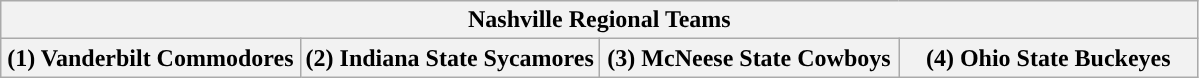<table class="wikitable">
<tr>
<th colspan=4>Nashville Regional Teams</th>
</tr>
<tr>
<th style="width: 25%; ">(1) Vanderbilt Commodores</th>
<th style="width: 25%; ">(2) Indiana State Sycamores</th>
<th style="width: 25%; ">(3) McNeese State Cowboys</th>
<th style="width: 25%; ">(4) Ohio State Buckeyes</th>
</tr>
</table>
